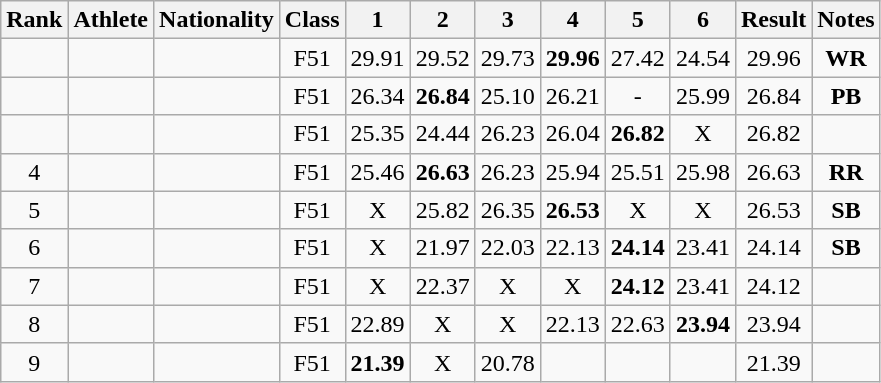<table class="wikitable sortable" style="text-align:center">
<tr>
<th>Rank</th>
<th>Athlete</th>
<th>Nationality</th>
<th>Class</th>
<th width="20">1</th>
<th width="20">2</th>
<th width="20">3</th>
<th width="20">4</th>
<th width="20">5</th>
<th width="20">6</th>
<th>Result</th>
<th>Notes</th>
</tr>
<tr>
<td></td>
<td align=left></td>
<td align="left"></td>
<td>F51</td>
<td>29.91</td>
<td>29.52</td>
<td>29.73</td>
<td><strong>29.96</strong></td>
<td>27.42</td>
<td>24.54</td>
<td>29.96</td>
<td><strong>WR</strong></td>
</tr>
<tr>
<td></td>
<td align=left></td>
<td align="left"></td>
<td>F51</td>
<td>26.34</td>
<td><strong>26.84</strong></td>
<td>25.10</td>
<td>26.21</td>
<td>-</td>
<td>25.99</td>
<td>26.84</td>
<td><strong>PB</strong></td>
</tr>
<tr>
<td></td>
<td align=left></td>
<td align="left"></td>
<td>F51</td>
<td>25.35</td>
<td>24.44</td>
<td>26.23</td>
<td>26.04</td>
<td><strong>26.82</strong></td>
<td>X</td>
<td>26.82</td>
<td></td>
</tr>
<tr>
<td>4</td>
<td align=left></td>
<td align="left"></td>
<td>F51</td>
<td>25.46</td>
<td><strong>26.63</strong></td>
<td>26.23</td>
<td>25.94</td>
<td>25.51</td>
<td>25.98</td>
<td>26.63</td>
<td><strong>RR</strong></td>
</tr>
<tr>
<td>5</td>
<td align=left></td>
<td align="left"></td>
<td>F51</td>
<td>X</td>
<td>25.82</td>
<td>26.35</td>
<td><strong>26.53</strong></td>
<td>X</td>
<td>X</td>
<td>26.53</td>
<td><strong>SB</strong></td>
</tr>
<tr>
<td>6</td>
<td align=left></td>
<td align="left"></td>
<td>F51</td>
<td>X</td>
<td>21.97</td>
<td>22.03</td>
<td>22.13</td>
<td><strong>24.14</strong></td>
<td>23.41</td>
<td>24.14</td>
<td><strong>SB</strong></td>
</tr>
<tr>
<td>7</td>
<td align=left></td>
<td align="left"></td>
<td>F51</td>
<td>X</td>
<td>22.37</td>
<td>X</td>
<td>X</td>
<td><strong>24.12</strong></td>
<td>23.41</td>
<td>24.12</td>
<td></td>
</tr>
<tr>
<td>8</td>
<td align=left></td>
<td align="left"></td>
<td>F51</td>
<td>22.89</td>
<td>X</td>
<td>X</td>
<td>22.13</td>
<td>22.63</td>
<td><strong>23.94</strong></td>
<td>23.94</td>
<td></td>
</tr>
<tr>
<td>9</td>
<td align=left></td>
<td align="left"></td>
<td>F51</td>
<td><strong>21.39</strong></td>
<td>X</td>
<td>20.78</td>
<td></td>
<td></td>
<td></td>
<td>21.39</td>
<td></td>
</tr>
</table>
